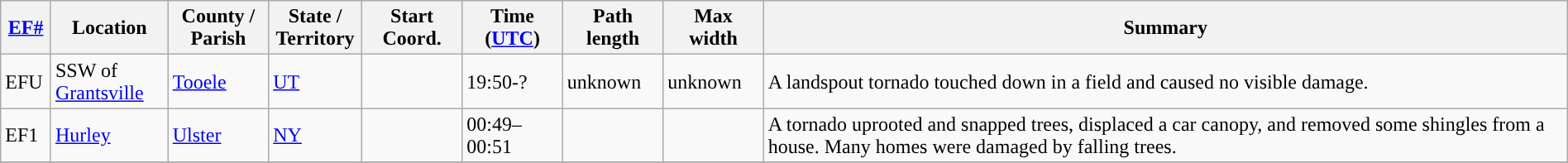<table class="wikitable sortable" style="width:100%;">
<tr>
<th scope="col"  style="width:3%; text-align:center;"><a href='#'>EF#</a></th>
<th scope="col"  style="width:7%; text-align:center;" class="unsortable">Location</th>
<th scope="col"  style="width:6%; text-align:center;" class="unsortable">County / Parish</th>
<th scope="col"  style="width:5%; text-align:center;">State / Territory</th>
<th scope="col"  style="width:6%; text-align:center;">Start Coord.</th>
<th scope="col"  style="width:6%; text-align:center;">Time (<a href='#'>UTC</a>)</th>
<th scope="col"  style="width:6%; text-align:center;">Path length</th>
<th scope="col"  style="width:6%; text-align:center;">Max width</th>
<th scope="col" class="unsortable" style="width:48%; text-align:center;">Summary</th>
</tr>
<tr>
<td>EFU</td>
<td>SSW of <a href='#'>Grantsville</a></td>
<td><a href='#'>Tooele</a></td>
<td><a href='#'>UT</a></td>
<td></td>
<td>19:50-?</td>
<td>unknown</td>
<td>unknown</td>
<td>A landspout tornado touched down in a field and caused no visible damage.</td>
</tr>
<tr>
<td>EF1</td>
<td><a href='#'>Hurley</a></td>
<td><a href='#'>Ulster</a></td>
<td><a href='#'>NY</a></td>
<td></td>
<td>00:49–00:51</td>
<td></td>
<td></td>
<td>A tornado uprooted and snapped trees, displaced a car canopy, and removed some shingles from a house. Many homes were damaged by falling trees.</td>
</tr>
<tr>
</tr>
</table>
